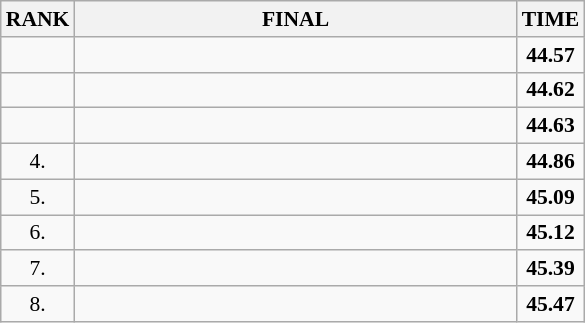<table class="wikitable" style="border-collapse: collapse; font-size: 90%;">
<tr>
<th>RANK</th>
<th align="left" style="width: 20em">FINAL</th>
<th>TIME</th>
</tr>
<tr>
<td align="center"></td>
<td></td>
<td align="center"><strong>44.57</strong></td>
</tr>
<tr>
<td align="center"></td>
<td></td>
<td align="center"><strong>44.62</strong></td>
</tr>
<tr>
<td align="center"></td>
<td></td>
<td align="center"><strong>44.63</strong></td>
</tr>
<tr>
<td align="center">4.</td>
<td></td>
<td align="center"><strong>44.86</strong></td>
</tr>
<tr>
<td align="center">5.</td>
<td></td>
<td align="center"><strong>45.09</strong></td>
</tr>
<tr>
<td align="center">6.</td>
<td></td>
<td align="center"><strong>45.12</strong></td>
</tr>
<tr>
<td align="center">7.</td>
<td></td>
<td align="center"><strong>45.39</strong></td>
</tr>
<tr>
<td align="center">8.</td>
<td></td>
<td align="center"><strong>45.47</strong></td>
</tr>
</table>
